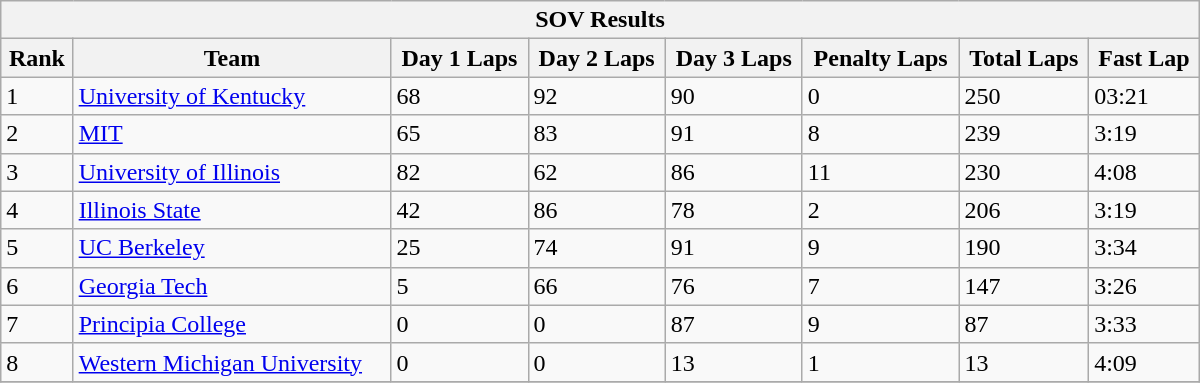<table class="wikitable collapsible collapsed" style="min-width:50em;">
<tr>
<th colspan=8>SOV Results</th>
</tr>
<tr>
<th>Rank</th>
<th>Team</th>
<th>Day 1 Laps</th>
<th>Day 2 Laps</th>
<th>Day 3 Laps</th>
<th>Penalty Laps</th>
<th>Total Laps</th>
<th>Fast Lap</th>
</tr>
<tr>
<td>1</td>
<td><a href='#'>University of Kentucky</a></td>
<td>68</td>
<td>92</td>
<td>90</td>
<td>0</td>
<td>250</td>
<td>03:21</td>
</tr>
<tr>
<td>2</td>
<td><a href='#'>MIT</a></td>
<td>65</td>
<td>83</td>
<td>91</td>
<td>8</td>
<td>239</td>
<td>3:19</td>
</tr>
<tr>
<td>3</td>
<td><a href='#'>University of Illinois</a></td>
<td>82</td>
<td>62</td>
<td>86</td>
<td>11</td>
<td>230</td>
<td>4:08</td>
</tr>
<tr>
<td>4</td>
<td><a href='#'>Illinois State</a></td>
<td>42</td>
<td>86</td>
<td>78</td>
<td>2</td>
<td>206</td>
<td>3:19</td>
</tr>
<tr>
<td>5</td>
<td><a href='#'>UC Berkeley</a></td>
<td>25</td>
<td>74</td>
<td>91</td>
<td>9</td>
<td>190</td>
<td>3:34</td>
</tr>
<tr>
<td>6</td>
<td><a href='#'>Georgia Tech</a></td>
<td>5</td>
<td>66</td>
<td>76</td>
<td>7</td>
<td>147</td>
<td>3:26</td>
</tr>
<tr>
<td>7</td>
<td><a href='#'>Principia College</a></td>
<td>0</td>
<td>0</td>
<td>87</td>
<td>9</td>
<td>87</td>
<td>3:33</td>
</tr>
<tr>
<td>8</td>
<td><a href='#'>Western Michigan University</a></td>
<td>0</td>
<td>0</td>
<td>13</td>
<td>1</td>
<td>13</td>
<td>4:09</td>
</tr>
<tr>
</tr>
</table>
